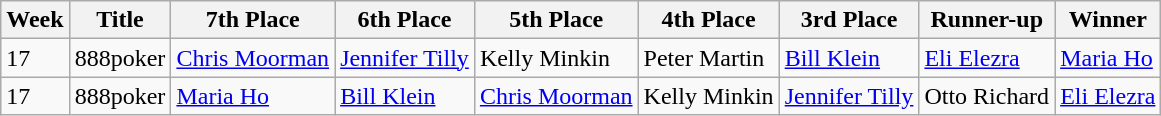<table class="wikitable">
<tr>
<th>Week</th>
<th>Title</th>
<th>7th Place</th>
<th>6th Place</th>
<th>5th Place</th>
<th>4th Place</th>
<th>3rd Place</th>
<th>Runner-up</th>
<th>Winner</th>
</tr>
<tr>
<td>17</td>
<td>888poker</td>
<td><a href='#'>Chris Moorman</a></td>
<td><a href='#'>Jennifer Tilly</a></td>
<td>Kelly Minkin</td>
<td>Peter Martin</td>
<td><a href='#'>Bill Klein</a></td>
<td><a href='#'>Eli Elezra</a></td>
<td><a href='#'>Maria Ho</a></td>
</tr>
<tr>
<td>17</td>
<td>888poker</td>
<td><a href='#'>Maria Ho</a></td>
<td><a href='#'>Bill Klein</a></td>
<td><a href='#'>Chris Moorman</a></td>
<td>Kelly Minkin</td>
<td><a href='#'>Jennifer Tilly</a></td>
<td>Otto Richard</td>
<td><a href='#'>Eli Elezra</a></td>
</tr>
</table>
